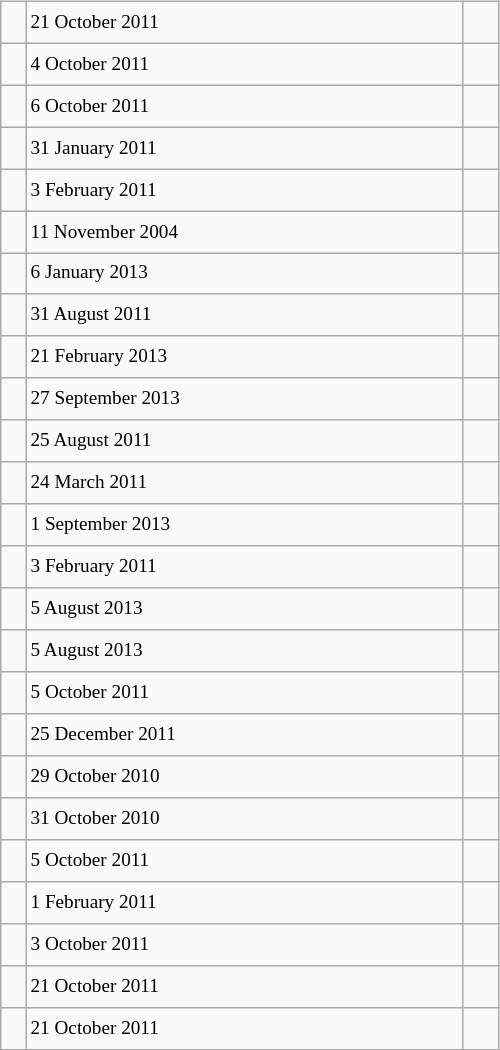<table class="wikitable" style="font-size: 80%; float: left; width: 26em; margin-right: 1em; height: 700px">
<tr>
<td></td>
<td>21 October 2011</td>
<td></td>
</tr>
<tr>
<td></td>
<td>4 October 2011</td>
<td></td>
</tr>
<tr>
<td></td>
<td>6 October 2011</td>
<td></td>
</tr>
<tr>
<td></td>
<td>31 January 2011</td>
<td> </td>
</tr>
<tr>
<td></td>
<td>3 February 2011</td>
<td> </td>
</tr>
<tr>
<td></td>
<td>11 November 2004</td>
<td></td>
</tr>
<tr>
<td></td>
<td>6 January 2013</td>
<td></td>
</tr>
<tr>
<td></td>
<td>31 August 2011</td>
<td></td>
</tr>
<tr>
<td></td>
<td>21 February 2013</td>
<td></td>
</tr>
<tr>
<td></td>
<td>27 September 2013</td>
<td></td>
</tr>
<tr>
<td></td>
<td>25 August 2011</td>
<td></td>
</tr>
<tr>
<td></td>
<td>24 March 2011</td>
<td> </td>
</tr>
<tr>
<td></td>
<td>1 September 2013</td>
<td></td>
</tr>
<tr>
<td></td>
<td>3 February 2011</td>
<td> </td>
</tr>
<tr>
<td></td>
<td>5 August 2013</td>
<td></td>
</tr>
<tr>
<td></td>
<td>5 August 2013</td>
<td></td>
</tr>
<tr>
<td></td>
<td>5 October 2011</td>
<td></td>
</tr>
<tr>
<td></td>
<td>25 December 2011</td>
<td></td>
</tr>
<tr>
<td></td>
<td>29 October 2010</td>
<td> </td>
</tr>
<tr>
<td></td>
<td>31 October 2010</td>
<td> </td>
</tr>
<tr>
<td></td>
<td>5 October 2011</td>
<td></td>
</tr>
<tr>
<td></td>
<td>1 February 2011</td>
<td></td>
</tr>
<tr>
<td></td>
<td>3 October 2011</td>
<td></td>
</tr>
<tr>
<td></td>
<td>21 October 2011</td>
<td></td>
</tr>
<tr>
<td></td>
<td>21 October 2011</td>
<td></td>
</tr>
<tr>
</tr>
</table>
